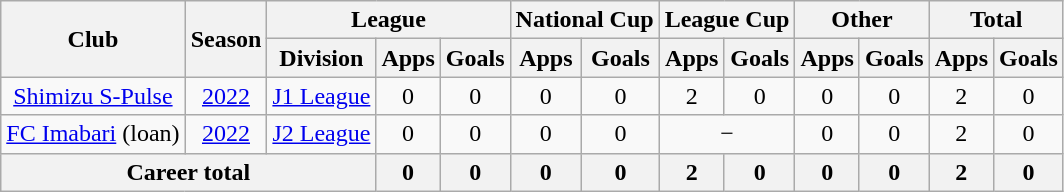<table class="wikitable" style="text-align: center">
<tr>
<th rowspan="2">Club</th>
<th rowspan="2">Season</th>
<th colspan="3">League</th>
<th colspan="2">National Cup</th>
<th colspan="2">League Cup</th>
<th colspan="2">Other</th>
<th colspan="2">Total</th>
</tr>
<tr>
<th>Division</th>
<th>Apps</th>
<th>Goals</th>
<th>Apps</th>
<th>Goals</th>
<th>Apps</th>
<th>Goals</th>
<th>Apps</th>
<th>Goals</th>
<th>Apps</th>
<th>Goals</th>
</tr>
<tr>
<td><a href='#'>Shimizu S-Pulse</a></td>
<td><a href='#'>2022</a></td>
<td><a href='#'>J1 League</a></td>
<td>0</td>
<td>0</td>
<td>0</td>
<td>0</td>
<td>2</td>
<td>0</td>
<td>0</td>
<td>0</td>
<td>2</td>
<td>0</td>
</tr>
<tr>
<td><a href='#'>FC Imabari</a> (loan)</td>
<td><a href='#'>2022</a></td>
<td><a href='#'>J2 League</a></td>
<td>0</td>
<td>0</td>
<td>0</td>
<td>0</td>
<td colspan="2">−</td>
<td>0</td>
<td>0</td>
<td>2</td>
<td>0</td>
</tr>
<tr>
<th colspan=3>Career total</th>
<th>0</th>
<th>0</th>
<th>0</th>
<th>0</th>
<th>2</th>
<th>0</th>
<th>0</th>
<th>0</th>
<th>2</th>
<th>0</th>
</tr>
</table>
